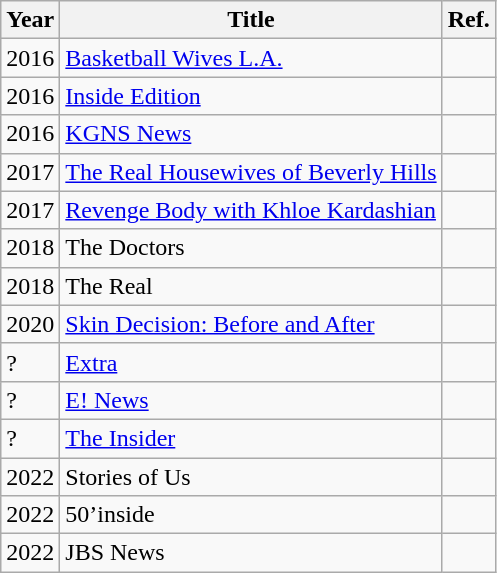<table class="wikitable">
<tr>
<th>Year</th>
<th>Title</th>
<th>Ref.</th>
</tr>
<tr>
<td>2016</td>
<td><a href='#'>Basketball Wives L.A.</a></td>
<td></td>
</tr>
<tr>
<td>2016</td>
<td><a href='#'>Inside Edition</a></td>
<td></td>
</tr>
<tr>
<td>2016</td>
<td><a href='#'>KGNS News</a></td>
<td></td>
</tr>
<tr>
<td>2017</td>
<td><a href='#'>The Real Housewives of Beverly Hills</a></td>
<td></td>
</tr>
<tr>
<td>2017</td>
<td><a href='#'>Revenge Body with Khloe Kardashian</a></td>
<td></td>
</tr>
<tr>
<td>2018</td>
<td>The Doctors</td>
<td></td>
</tr>
<tr>
<td>2018</td>
<td>The Real</td>
<td></td>
</tr>
<tr>
<td>2020</td>
<td><a href='#'>Skin Decision: Before and After</a></td>
<td></td>
</tr>
<tr>
<td>?</td>
<td><a href='#'>Extra</a></td>
<td></td>
</tr>
<tr>
<td>?</td>
<td><a href='#'>E! News</a></td>
<td></td>
</tr>
<tr>
<td>?</td>
<td><a href='#'>The Insider</a></td>
<td></td>
</tr>
<tr>
<td>2022</td>
<td>Stories of Us</td>
<td></td>
</tr>
<tr>
<td>2022</td>
<td>50’inside</td>
<td></td>
</tr>
<tr>
<td>2022</td>
<td>JBS News</td>
<td></td>
</tr>
</table>
